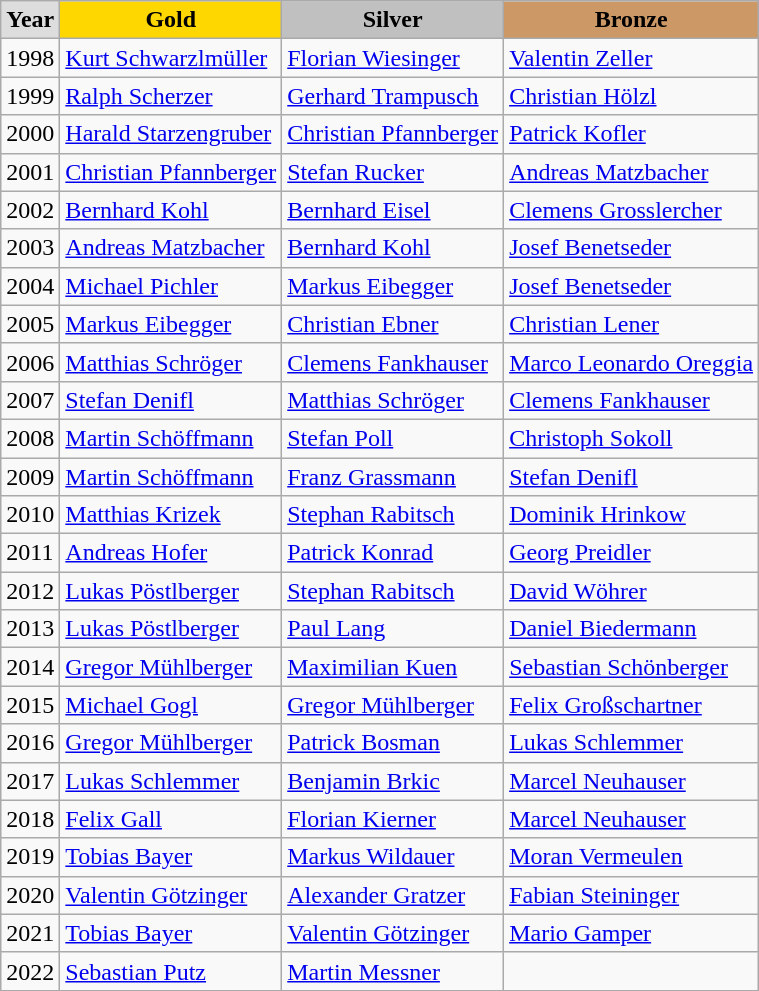<table class="wikitable" style="text-align:left;">
<tr>
<td style="background:#DDDDDD; font-weight:bold; text-align:center;">Year</td>
<td style="background:gold; font-weight:bold; text-align:center;">Gold</td>
<td style="background:silver; font-weight:bold; text-align:center;">Silver</td>
<td style="background:#cc9966; font-weight:bold; text-align:center;">Bronze</td>
</tr>
<tr>
<td>1998</td>
<td><a href='#'>Kurt Schwarzlmüller</a></td>
<td><a href='#'>Florian Wiesinger</a></td>
<td><a href='#'>Valentin Zeller</a></td>
</tr>
<tr>
<td>1999</td>
<td><a href='#'>Ralph Scherzer</a></td>
<td><a href='#'>Gerhard Trampusch</a></td>
<td><a href='#'>Christian Hölzl</a></td>
</tr>
<tr>
<td>2000</td>
<td><a href='#'>Harald Starzengruber</a></td>
<td><a href='#'>Christian Pfannberger</a></td>
<td><a href='#'>Patrick Kofler</a></td>
</tr>
<tr>
<td>2001</td>
<td><a href='#'>Christian Pfannberger</a></td>
<td><a href='#'>Stefan Rucker</a></td>
<td><a href='#'>Andreas Matzbacher</a></td>
</tr>
<tr>
<td>2002</td>
<td><a href='#'>Bernhard Kohl</a></td>
<td><a href='#'>Bernhard Eisel</a></td>
<td><a href='#'>Clemens Grosslercher</a></td>
</tr>
<tr>
<td>2003</td>
<td><a href='#'>Andreas Matzbacher</a></td>
<td><a href='#'>Bernhard Kohl</a></td>
<td><a href='#'>Josef Benetseder</a></td>
</tr>
<tr>
<td>2004</td>
<td><a href='#'>Michael Pichler</a></td>
<td><a href='#'>Markus Eibegger</a></td>
<td><a href='#'>Josef Benetseder</a></td>
</tr>
<tr>
<td>2005</td>
<td><a href='#'>Markus Eibegger</a></td>
<td><a href='#'>Christian Ebner</a></td>
<td><a href='#'>Christian Lener</a></td>
</tr>
<tr>
<td>2006</td>
<td><a href='#'>Matthias Schröger</a></td>
<td><a href='#'>Clemens Fankhauser</a></td>
<td><a href='#'>Marco Leonardo Oreggia</a></td>
</tr>
<tr>
<td>2007</td>
<td><a href='#'>Stefan Denifl</a></td>
<td><a href='#'>Matthias Schröger</a></td>
<td><a href='#'>Clemens Fankhauser</a></td>
</tr>
<tr>
<td>2008</td>
<td><a href='#'>Martin Schöffmann</a></td>
<td><a href='#'>Stefan Poll</a></td>
<td><a href='#'>Christoph Sokoll</a></td>
</tr>
<tr>
<td>2009</td>
<td><a href='#'>Martin Schöffmann</a></td>
<td><a href='#'>Franz Grassmann</a></td>
<td><a href='#'>Stefan Denifl</a></td>
</tr>
<tr>
<td>2010</td>
<td><a href='#'>Matthias Krizek</a></td>
<td><a href='#'>Stephan Rabitsch</a></td>
<td><a href='#'>Dominik Hrinkow</a></td>
</tr>
<tr>
<td>2011</td>
<td><a href='#'>Andreas Hofer</a></td>
<td><a href='#'>Patrick Konrad</a></td>
<td><a href='#'>Georg Preidler</a></td>
</tr>
<tr>
<td>2012</td>
<td><a href='#'>Lukas Pöstlberger</a></td>
<td><a href='#'>Stephan Rabitsch</a></td>
<td><a href='#'>David Wöhrer</a></td>
</tr>
<tr>
<td>2013</td>
<td><a href='#'>Lukas Pöstlberger</a></td>
<td><a href='#'>Paul Lang</a></td>
<td><a href='#'>Daniel Biedermann</a></td>
</tr>
<tr>
<td>2014</td>
<td><a href='#'>Gregor Mühlberger</a></td>
<td><a href='#'>Maximilian Kuen</a></td>
<td><a href='#'>Sebastian Schönberger</a></td>
</tr>
<tr>
<td>2015</td>
<td><a href='#'>Michael Gogl</a></td>
<td><a href='#'>Gregor Mühlberger</a></td>
<td><a href='#'>Felix Großschartner</a></td>
</tr>
<tr>
<td>2016</td>
<td><a href='#'>Gregor Mühlberger</a></td>
<td><a href='#'>Patrick Bosman</a></td>
<td><a href='#'>Lukas Schlemmer</a></td>
</tr>
<tr>
<td>2017</td>
<td><a href='#'>Lukas Schlemmer</a></td>
<td><a href='#'>Benjamin Brkic</a></td>
<td><a href='#'>Marcel Neuhauser</a></td>
</tr>
<tr>
<td>2018</td>
<td><a href='#'>Felix Gall</a></td>
<td><a href='#'>Florian Kierner</a></td>
<td><a href='#'>Marcel Neuhauser</a></td>
</tr>
<tr>
<td>2019</td>
<td><a href='#'>Tobias Bayer</a></td>
<td><a href='#'>Markus Wildauer</a></td>
<td><a href='#'>Moran Vermeulen</a></td>
</tr>
<tr>
<td>2020</td>
<td><a href='#'>Valentin Götzinger</a></td>
<td><a href='#'>Alexander Gratzer</a></td>
<td><a href='#'>Fabian Steininger</a></td>
</tr>
<tr>
<td>2021</td>
<td><a href='#'>Tobias Bayer</a></td>
<td><a href='#'>Valentin Götzinger</a></td>
<td><a href='#'>Mario Gamper</a></td>
</tr>
<tr>
<td>2022</td>
<td><a href='#'>Sebastian Putz</a></td>
<td><a href='#'>Martin Messner</a></td>
<td></td>
</tr>
</table>
